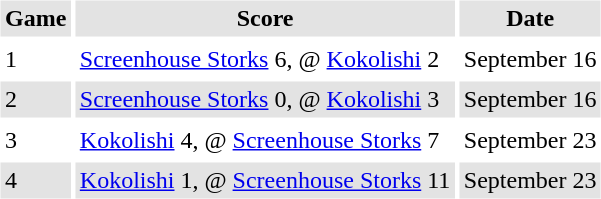<table border="0" cellspacing="3" cellpadding="3">
<tr style="background: #e3e3e3;">
<th>Game</th>
<th>Score</th>
<th>Date</th>
</tr>
<tr>
<td>1</td>
<td><a href='#'>Screenhouse Storks</a> 6, @ <a href='#'>Kokolishi</a> 2</td>
<td>September 16</td>
</tr>
<tr style="background: #e3e3e3;">
<td>2</td>
<td><a href='#'>Screenhouse Storks</a> 0, @ <a href='#'>Kokolishi</a> 3</td>
<td>September 16</td>
</tr>
<tr>
<td>3</td>
<td><a href='#'>Kokolishi</a> 4, @ <a href='#'>Screenhouse Storks</a> 7</td>
<td>September 23</td>
</tr>
<tr style="background: #e3e3e3;">
<td>4</td>
<td><a href='#'>Kokolishi</a> 1, @ <a href='#'>Screenhouse Storks</a> 11</td>
<td>September 23</td>
</tr>
<tr>
</tr>
</table>
